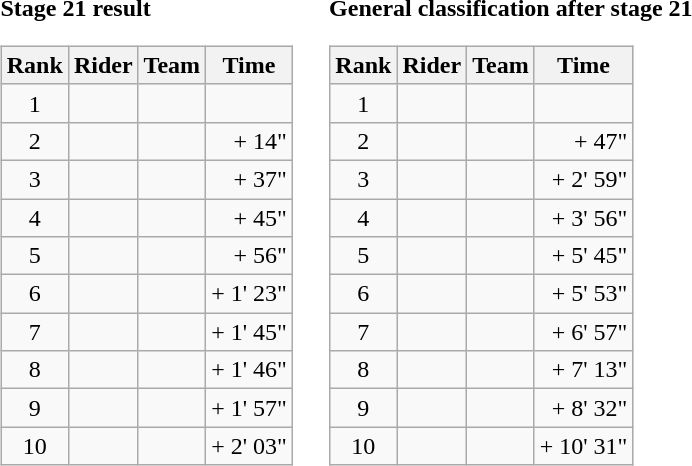<table>
<tr>
<td><strong>Stage 21 result</strong><br><table class="wikitable">
<tr>
<th scope="col">Rank</th>
<th scope="col">Rider</th>
<th scope="col">Team</th>
<th scope="col">Time</th>
</tr>
<tr>
<td style="text-align:center;">1</td>
<td></td>
<td></td>
<td style="text-align:right;"></td>
</tr>
<tr>
<td style="text-align:center;">2</td>
<td></td>
<td></td>
<td style="text-align:right;">+ 14"</td>
</tr>
<tr>
<td style="text-align:center;">3</td>
<td></td>
<td></td>
<td style="text-align:right;">+ 37"</td>
</tr>
<tr>
<td style="text-align:center;">4</td>
<td></td>
<td></td>
<td style="text-align:right;">+ 45"</td>
</tr>
<tr>
<td style="text-align:center;">5</td>
<td></td>
<td></td>
<td style="text-align:right;">+ 56"</td>
</tr>
<tr>
<td style="text-align:center;">6</td>
<td></td>
<td></td>
<td style="text-align:right;">+ 1' 23"</td>
</tr>
<tr>
<td style="text-align:center;">7</td>
<td></td>
<td></td>
<td style="text-align:right;">+ 1' 45"</td>
</tr>
<tr>
<td style="text-align:center;">8</td>
<td></td>
<td></td>
<td style="text-align:right;">+ 1' 46"</td>
</tr>
<tr>
<td style="text-align:center;">9</td>
<td></td>
<td></td>
<td style="text-align:right;">+ 1' 57"</td>
</tr>
<tr>
<td style="text-align:center;">10</td>
<td></td>
<td></td>
<td style="text-align:right;">+ 2' 03"</td>
</tr>
</table>
</td>
<td></td>
<td><strong>General classification after stage 21</strong><br><table class="wikitable">
<tr>
<th scope="col">Rank</th>
<th scope="col">Rider</th>
<th scope="col">Team</th>
<th scope="col">Time</th>
</tr>
<tr>
<td style="text-align:center;">1</td>
<td></td>
<td></td>
<td style="text-align:right;"></td>
</tr>
<tr>
<td style="text-align:center;">2</td>
<td></td>
<td></td>
<td style="text-align:right;">+ 47"</td>
</tr>
<tr>
<td style="text-align:center;">3</td>
<td></td>
<td></td>
<td style="text-align:right;">+ 2' 59"</td>
</tr>
<tr>
<td style="text-align:center;">4</td>
<td></td>
<td></td>
<td style="text-align:right;">+ 3' 56"</td>
</tr>
<tr>
<td style="text-align:center;">5</td>
<td></td>
<td></td>
<td style="text-align:right;">+ 5' 45"</td>
</tr>
<tr>
<td style="text-align:center;">6</td>
<td></td>
<td></td>
<td style="text-align:right;">+ 5' 53"</td>
</tr>
<tr>
<td style="text-align:center;">7</td>
<td></td>
<td></td>
<td style="text-align:right;">+ 6' 57"</td>
</tr>
<tr>
<td style="text-align:center;">8</td>
<td></td>
<td></td>
<td style="text-align:right;">+ 7' 13"</td>
</tr>
<tr>
<td style="text-align:center;">9</td>
<td></td>
<td></td>
<td style="text-align:right;">+ 8' 32"</td>
</tr>
<tr>
<td style="text-align:center;">10</td>
<td></td>
<td></td>
<td style="text-align:right;">+ 10' 31"</td>
</tr>
</table>
</td>
</tr>
</table>
